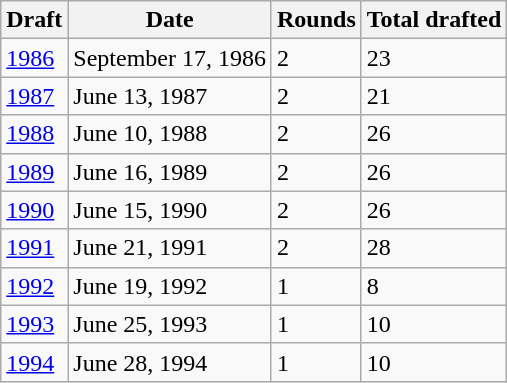<table class="wikitable">
<tr>
<th>Draft</th>
<th>Date</th>
<th>Rounds</th>
<th>Total drafted</th>
</tr>
<tr>
<td><a href='#'>1986</a></td>
<td>September 17, 1986</td>
<td>2</td>
<td>23</td>
</tr>
<tr>
<td><a href='#'>1987</a></td>
<td>June 13, 1987</td>
<td>2</td>
<td>21</td>
</tr>
<tr>
<td><a href='#'>1988</a></td>
<td>June 10, 1988</td>
<td>2</td>
<td>26</td>
</tr>
<tr>
<td><a href='#'>1989</a></td>
<td>June 16, 1989</td>
<td>2</td>
<td>26</td>
</tr>
<tr>
<td><a href='#'>1990</a></td>
<td>June 15, 1990</td>
<td>2</td>
<td>26</td>
</tr>
<tr>
<td><a href='#'>1991</a></td>
<td>June 21, 1991</td>
<td>2</td>
<td>28</td>
</tr>
<tr>
<td><a href='#'>1992</a></td>
<td>June 19, 1992</td>
<td>1</td>
<td>8</td>
</tr>
<tr>
<td><a href='#'>1993</a></td>
<td>June 25, 1993</td>
<td>1</td>
<td>10</td>
</tr>
<tr>
<td><a href='#'>1994</a></td>
<td>June 28, 1994</td>
<td>1</td>
<td>10</td>
</tr>
</table>
